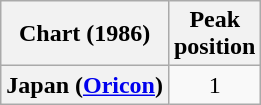<table class="wikitable plainrowheaders" style="text-align:center">
<tr>
<th>Chart (1986)</th>
<th>Peak<br>position</th>
</tr>
<tr>
<th scope="row">Japan (<a href='#'>Oricon</a>)</th>
<td>1</td>
</tr>
</table>
